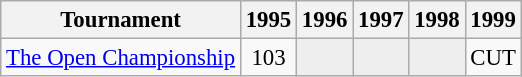<table class="wikitable" style="font-size:95%;text-align:center;">
<tr>
<th>Tournament</th>
<th>1995</th>
<th>1996</th>
<th>1997</th>
<th>1998</th>
<th>1999</th>
</tr>
<tr>
<td align=left><a href='#'>The Open Championship</a></td>
<td>103</td>
<td style="background:#eeeeee;"></td>
<td style="background:#eeeeee;"></td>
<td style="background:#eeeeee;"></td>
<td>CUT</td>
</tr>
</table>
